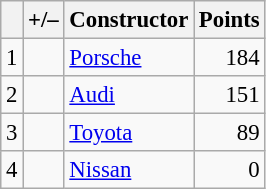<table class="wikitable" style="font-size: 95%;">
<tr>
<th scope="col"></th>
<th scope="col">+/–</th>
<th scope="col">Constructor</th>
<th scope="col">Points</th>
</tr>
<tr>
<td align="center">1</td>
<td align="left"></td>
<td> <a href='#'>Porsche</a></td>
<td align="right">184</td>
</tr>
<tr>
<td align="center">2</td>
<td align="left"></td>
<td> <a href='#'>Audi</a></td>
<td align="right">151</td>
</tr>
<tr>
<td align="center">3</td>
<td align="left"></td>
<td> <a href='#'>Toyota</a></td>
<td align="right">89</td>
</tr>
<tr>
<td align="center">4</td>
<td align="left"></td>
<td> <a href='#'>Nissan</a></td>
<td align="right">0</td>
</tr>
</table>
